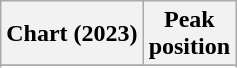<table class="wikitable sortable plainrowheaders">
<tr>
<th>Chart (2023)</th>
<th>Peak<br>position</th>
</tr>
<tr>
</tr>
<tr>
</tr>
</table>
